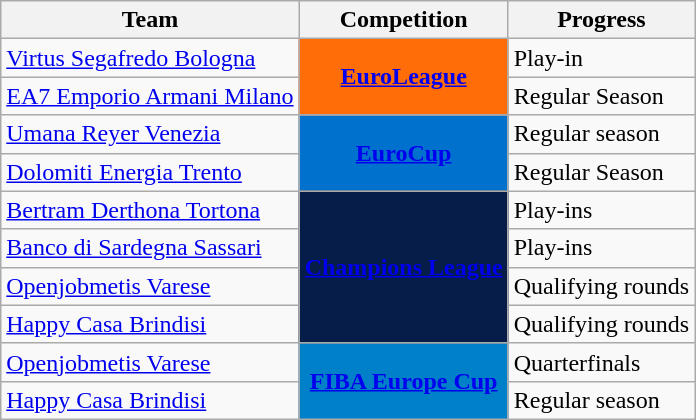<table class="wikitable sortable">
<tr>
<th>Team</th>
<th>Competition</th>
<th>Progress</th>
</tr>
<tr>
<td><a href='#'>Virtus Segafredo Bologna</a></td>
<td rowspan="2" style="background:#ff6d09;color:#ffffff;text-align:center"><strong><a href='#'><span>EuroLeague</span></a></strong></td>
<td>Play-in</td>
</tr>
<tr>
<td><a href='#'>EA7 Emporio Armani Milano</a></td>
<td>Regular Season</td>
</tr>
<tr>
<td><a href='#'>Umana Reyer Venezia</a></td>
<td rowspan="2" style="background-color:#0072CE;color:white;text-align:center"><strong><a href='#'><span>EuroCup</span></a></strong></td>
<td>Regular season</td>
</tr>
<tr>
<td><a href='#'>Dolomiti Energia Trento</a></td>
<td>Regular Season</td>
</tr>
<tr>
<td><a href='#'>Bertram Derthona Tortona</a></td>
<td rowspan="4" style="background-color:#071D49;color:#D0D3D4;text-align:center"><strong><a href='#'><span>Champions League</span></a></strong></td>
<td>Play-ins</td>
</tr>
<tr>
<td><a href='#'>Banco di Sardegna Sassari</a></td>
<td>Play-ins</td>
</tr>
<tr>
<td><a href='#'>Openjobmetis Varese</a></td>
<td>Qualifying rounds</td>
</tr>
<tr>
<td><a href='#'>Happy Casa Brindisi</a></td>
<td>Qualifying rounds</td>
</tr>
<tr>
<td><a href='#'>Openjobmetis Varese</a></td>
<td rowspan="2" style="background-color:#0080C8;color:#D0D3D4;text-align:center"><strong><a href='#'><span>FIBA Europe Cup</span></a></strong></td>
<td>Quarterfinals</td>
</tr>
<tr>
<td><a href='#'>Happy Casa Brindisi</a></td>
<td>Regular season</td>
</tr>
</table>
